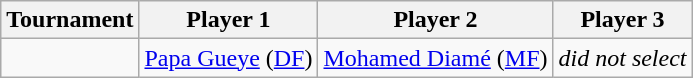<table class="wikitable">
<tr>
<th>Tournament</th>
<th>Player 1</th>
<th>Player 2</th>
<th>Player 3</th>
</tr>
<tr>
<td></td>
<td><a href='#'>Papa Gueye</a> (<a href='#'>DF</a>)</td>
<td><a href='#'>Mohamed Diamé</a> (<a href='#'>MF</a>)</td>
<td align="center"><em>did not select</em></td>
</tr>
</table>
